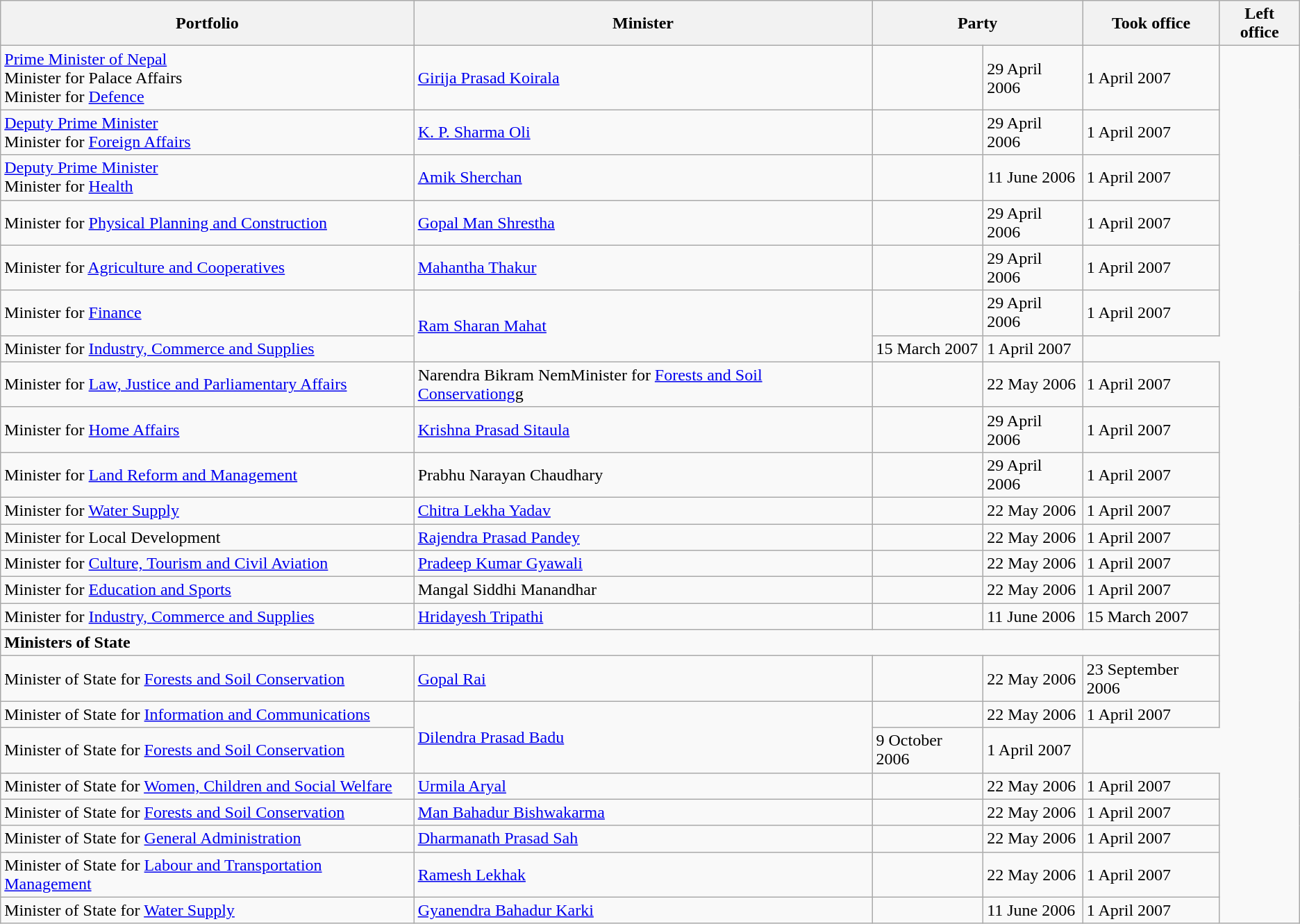<table class="wikitable">
<tr>
<th>Portfolio</th>
<th>Minister</th>
<th colspan="2">Party</th>
<th>Took office</th>
<th>Left office</th>
</tr>
<tr>
<td><a href='#'>Prime Minister of Nepal</a><br>Minister for Palace Affairs<br>Minister for <a href='#'>Defence</a></td>
<td><a href='#'>Girija Prasad Koirala</a></td>
<td></td>
<td>29 April 2006</td>
<td>1 April 2007</td>
</tr>
<tr>
<td><a href='#'>Deputy Prime Minister</a><br>Minister for <a href='#'>Foreign Affairs</a></td>
<td><a href='#'>K. P. Sharma Oli</a></td>
<td></td>
<td>29 April 2006</td>
<td>1 April 2007</td>
</tr>
<tr>
<td><a href='#'>Deputy Prime Minister</a><br>Minister for <a href='#'>Health</a></td>
<td><a href='#'>Amik Sherchan</a></td>
<td></td>
<td>11 June 2006</td>
<td>1 April 2007</td>
</tr>
<tr>
<td>Minister for <a href='#'>Physical Planning and Construction</a></td>
<td><a href='#'>Gopal Man Shrestha</a></td>
<td></td>
<td>29 April 2006</td>
<td>1 April 2007</td>
</tr>
<tr>
<td>Minister for <a href='#'>Agriculture and Cooperatives</a></td>
<td><a href='#'>Mahantha Thakur</a></td>
<td></td>
<td>29 April 2006</td>
<td>1 April 2007</td>
</tr>
<tr>
<td>Minister for <a href='#'>Finance</a></td>
<td rowspan="2"><a href='#'>Ram Sharan Mahat</a></td>
<td></td>
<td>29 April 2006</td>
<td>1 April 2007</td>
</tr>
<tr>
<td>Minister for <a href='#'>Industry, Commerce and Supplies</a></td>
<td>15 March 2007</td>
<td>1 April 2007</td>
</tr>
<tr>
<td>Minister for <a href='#'>Law, Justice and Parliamentary Affairs</a></td>
<td>Narendra Bikram NemMinister for <a href='#'>Forests and Soil Conservationg</a>g</td>
<td></td>
<td>22 May 2006</td>
<td>1 April 2007</td>
</tr>
<tr>
<td>Minister for <a href='#'>Home Affairs</a></td>
<td><a href='#'>Krishna Prasad Sitaula</a></td>
<td></td>
<td>29 April 2006</td>
<td>1 April 2007</td>
</tr>
<tr>
<td>Minister for <a href='#'>Land Reform and Management</a></td>
<td>Prabhu Narayan Chaudhary</td>
<td></td>
<td>29 April 2006</td>
<td>1 April 2007</td>
</tr>
<tr>
<td>Minister for <a href='#'>Water Supply</a></td>
<td><a href='#'>Chitra Lekha Yadav</a></td>
<td></td>
<td>22 May 2006</td>
<td>1 April 2007</td>
</tr>
<tr>
<td>Minister for Local Development</td>
<td><a href='#'>Rajendra Prasad Pandey</a></td>
<td></td>
<td>22 May 2006</td>
<td>1 April 2007</td>
</tr>
<tr>
<td>Minister for <a href='#'>Culture, Tourism and Civil Aviation</a></td>
<td><a href='#'>Pradeep Kumar Gyawali</a></td>
<td></td>
<td>22 May 2006</td>
<td>1 April 2007</td>
</tr>
<tr>
<td>Minister for <a href='#'>Education and Sports</a></td>
<td>Mangal Siddhi Manandhar</td>
<td></td>
<td>22 May 2006</td>
<td>1 April 2007</td>
</tr>
<tr>
<td>Minister for <a href='#'>Industry, Commerce and Supplies</a></td>
<td><a href='#'>Hridayesh Tripathi</a></td>
<td></td>
<td>11 June 2006</td>
<td>15 March 2007</td>
</tr>
<tr>
<td colspan="5"><strong>Ministers of State</strong></td>
</tr>
<tr>
<td>Minister of State for <a href='#'>Forests and Soil Conservation</a></td>
<td><a href='#'>Gopal Rai</a></td>
<td></td>
<td>22 May 2006</td>
<td>23 September 2006</td>
</tr>
<tr>
<td>Minister of State for <a href='#'>Information and Communications</a></td>
<td rowspan="2"><a href='#'>Dilendra Prasad Badu</a></td>
<td></td>
<td>22 May 2006</td>
<td>1 April 2007</td>
</tr>
<tr>
<td>Minister of State for <a href='#'>Forests and Soil Conservation</a></td>
<td>9 October 2006</td>
<td>1 April 2007</td>
</tr>
<tr>
<td>Minister of State for <a href='#'>Women, Children and Social Welfare</a></td>
<td><a href='#'>Urmila Aryal</a></td>
<td></td>
<td>22 May 2006</td>
<td>1 April 2007</td>
</tr>
<tr>
<td>Minister of State for <a href='#'>Forests and Soil Conservation</a></td>
<td><a href='#'>Man Bahadur Bishwakarma</a></td>
<td></td>
<td>22 May 2006</td>
<td>1 April 2007</td>
</tr>
<tr>
<td>Minister of State for <a href='#'>General Administration</a></td>
<td><a href='#'>Dharmanath Prasad Sah</a></td>
<td></td>
<td>22 May 2006</td>
<td>1 April 2007</td>
</tr>
<tr>
<td>Minister of State for <a href='#'>Labour and Transportation Management</a></td>
<td><a href='#'>Ramesh Lekhak</a></td>
<td></td>
<td>22 May 2006</td>
<td>1 April 2007</td>
</tr>
<tr>
<td>Minister of State for <a href='#'>Water Supply</a></td>
<td><a href='#'>Gyanendra Bahadur Karki</a></td>
<td></td>
<td>11 June 2006</td>
<td>1 April 2007</td>
</tr>
</table>
